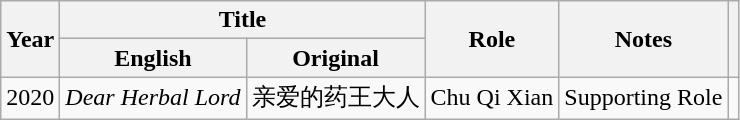<table class="wikitable">
<tr>
<th scope="col" rowspan="2">Year</th>
<th scope="col" colspan="2">Title</th>
<th scope="col" rowspan="2">Role</th>
<th scope="col" rowspan="2">Notes</th>
<th scope="col" rowspan="2" class="unsortable"></th>
</tr>
<tr>
<th scope="col">English</th>
<th scope="col">Original</th>
</tr>
<tr align="center">
<td>2020</td>
<td><em>Dear Herbal Lord</em></td>
<td>亲爱的药王大人</td>
<td>Chu Qi Xian</td>
<td>Supporting Role</td>
<td></td>
</tr>
</table>
